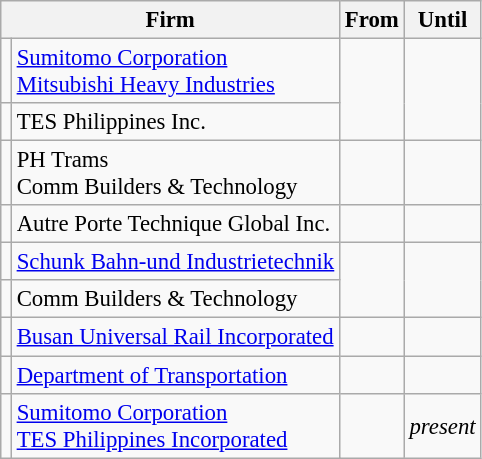<table class="wikitable floatright collapsible collapsed" style="font-size:95%; border: none;">
<tr>
<th colspan=2>Firm</th>
<th>From</th>
<th>Until</th>
</tr>
<tr>
<td></td>
<td><a href='#'>Sumitomo Corporation</a><br><a href='#'>Mitsubishi Heavy Industries</a></td>
<td rowspan="2"></td>
<td rowspan="2"></td>
</tr>
<tr>
<td></td>
<td>TES Philippines Inc.</td>
</tr>
<tr>
<td></td>
<td>PH Trams<br>Comm Builders & Technology</td>
<td></td>
<td></td>
</tr>
<tr>
<td></td>
<td>Autre Porte Technique Global Inc.</td>
<td></td>
<td></td>
</tr>
<tr>
<td></td>
<td><a href='#'>Schunk Bahn-und Industrietechnik</a></td>
<td rowspan="2"></td>
<td rowspan="2"></td>
</tr>
<tr>
<td></td>
<td>Comm Builders & Technology</td>
</tr>
<tr>
<td><br></td>
<td><a href='#'>Busan Universal Rail Incorporated</a></td>
<td></td>
<td></td>
</tr>
<tr>
<td></td>
<td><a href='#'>Department of Transportation</a></td>
<td></td>
<td></td>
</tr>
<tr>
<td> <br> </td>
<td><a href='#'>Sumitomo Corporation</a><br><a href='#'>TES Philippines Incorporated</a></td>
<td rowspan="2"></td>
<td rowspan="2"><em>present</em></td>
</tr>
<tr>
</tr>
</table>
